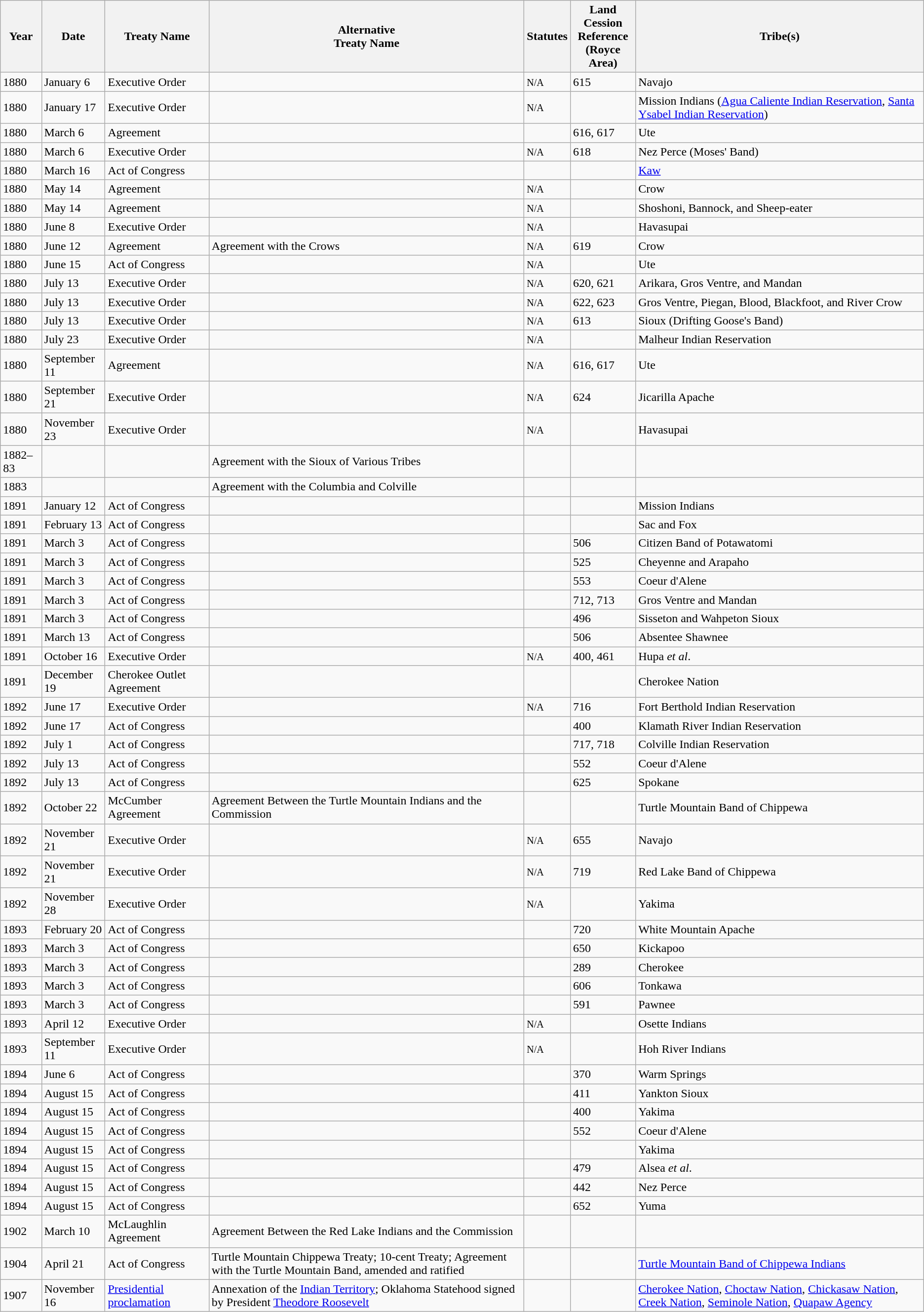<table class="wikitable">
<tr>
<th>Year</th>
<th>Date<br></th>
<th>Treaty Name<br></th>
<th>Alternative<br>Treaty Name</th>
<th>Statutes</th>
<th>Land Cession<br>Reference<br>(Royce Area)</th>
<th>Tribe(s)</th>
</tr>
<tr>
<td>1880</td>
<td>January 6</td>
<td>Executive Order</td>
<td></td>
<td><small>N/A</small></td>
<td>615</td>
<td>Navajo</td>
</tr>
<tr>
<td>1880</td>
<td>January 17</td>
<td>Executive Order</td>
<td></td>
<td><small>N/A</small></td>
<td></td>
<td>Mission Indians (<a href='#'>Agua Caliente Indian Reservation</a>, <a href='#'>Santa Ysabel Indian Reservation</a>)</td>
</tr>
<tr>
<td>1880</td>
<td>March 6</td>
<td>Agreement</td>
<td></td>
<td></td>
<td>616, 617</td>
<td>Ute</td>
</tr>
<tr>
<td>1880</td>
<td>March 6</td>
<td>Executive Order</td>
<td></td>
<td><small>N/A</small></td>
<td>618</td>
<td>Nez Perce (Moses' Band)</td>
</tr>
<tr>
<td>1880</td>
<td>March 16</td>
<td>Act of Congress</td>
<td></td>
<td></td>
<td></td>
<td><a href='#'>Kaw</a></td>
</tr>
<tr>
<td>1880</td>
<td>May 14</td>
<td>Agreement</td>
<td></td>
<td><small>N/A</small></td>
<td></td>
<td>Crow</td>
</tr>
<tr>
<td>1880</td>
<td>May 14</td>
<td>Agreement</td>
<td></td>
<td><small>N/A</small></td>
<td></td>
<td>Shoshoni, Bannock, and Sheep-eater</td>
</tr>
<tr>
<td>1880</td>
<td>June 8</td>
<td>Executive Order</td>
<td></td>
<td><small>N/A</small></td>
<td></td>
<td>Havasupai</td>
</tr>
<tr>
<td>1880</td>
<td>June 12</td>
<td>Agreement</td>
<td>Agreement with the Crows</td>
<td><small>N/A</small></td>
<td>619</td>
<td>Crow</td>
</tr>
<tr>
<td>1880</td>
<td>June 15</td>
<td>Act of Congress</td>
<td></td>
<td><small>N/A</small></td>
<td></td>
<td>Ute</td>
</tr>
<tr>
<td>1880</td>
<td>July 13</td>
<td>Executive Order</td>
<td></td>
<td><small>N/A</small></td>
<td>620, 621</td>
<td>Arikara, Gros Ventre, and Mandan</td>
</tr>
<tr>
<td>1880</td>
<td>July 13</td>
<td>Executive Order</td>
<td></td>
<td><small>N/A</small></td>
<td>622, 623</td>
<td>Gros Ventre, Piegan, Blood, Blackfoot, and River Crow</td>
</tr>
<tr>
<td>1880</td>
<td>July 13</td>
<td>Executive Order</td>
<td></td>
<td><small>N/A</small></td>
<td>613</td>
<td>Sioux (Drifting Goose's Band)</td>
</tr>
<tr>
<td>1880</td>
<td>July 23</td>
<td>Executive Order</td>
<td></td>
<td><small>N/A</small></td>
<td></td>
<td>Malheur Indian Reservation</td>
</tr>
<tr>
<td>1880</td>
<td>September 11</td>
<td>Agreement</td>
<td></td>
<td><small>N/A</small></td>
<td>616, 617</td>
<td>Ute</td>
</tr>
<tr>
<td>1880</td>
<td>September 21</td>
<td>Executive Order</td>
<td></td>
<td><small>N/A</small></td>
<td>624</td>
<td>Jicarilla Apache</td>
</tr>
<tr>
<td>1880</td>
<td>November 23</td>
<td>Executive Order</td>
<td></td>
<td><small>N/A</small></td>
<td></td>
<td>Havasupai</td>
</tr>
<tr>
<td>1882–83</td>
<td></td>
<td></td>
<td>Agreement with the Sioux of Various Tribes</td>
<td></td>
<td></td>
<td></td>
</tr>
<tr>
<td>1883</td>
<td></td>
<td></td>
<td>Agreement with the Columbia and Colville</td>
<td></td>
<td></td>
<td></td>
</tr>
<tr>
<td>1891</td>
<td>January 12</td>
<td>Act of Congress</td>
<td></td>
<td></td>
<td></td>
<td>Mission Indians</td>
</tr>
<tr>
<td>1891</td>
<td>February 13</td>
<td>Act of Congress</td>
<td></td>
<td></td>
<td></td>
<td>Sac and Fox</td>
</tr>
<tr>
<td>1891</td>
<td>March 3</td>
<td>Act of Congress</td>
<td></td>
<td></td>
<td>506</td>
<td>Citizen Band of Potawatomi</td>
</tr>
<tr>
<td>1891</td>
<td>March 3</td>
<td>Act of Congress</td>
<td></td>
<td></td>
<td>525</td>
<td>Cheyenne and Arapaho</td>
</tr>
<tr>
<td>1891</td>
<td>March 3</td>
<td>Act of Congress</td>
<td></td>
<td></td>
<td>553</td>
<td>Coeur d'Alene</td>
</tr>
<tr>
<td>1891</td>
<td>March 3</td>
<td>Act of Congress</td>
<td></td>
<td></td>
<td>712, 713</td>
<td>Gros Ventre and Mandan</td>
</tr>
<tr>
<td>1891</td>
<td>March 3</td>
<td>Act of Congress</td>
<td></td>
<td></td>
<td>496</td>
<td>Sisseton and Wahpeton Sioux</td>
</tr>
<tr>
<td>1891</td>
<td>March 13</td>
<td>Act of Congress</td>
<td></td>
<td></td>
<td>506</td>
<td>Absentee Shawnee</td>
</tr>
<tr>
<td>1891</td>
<td>October 16</td>
<td>Executive Order</td>
<td></td>
<td><small>N/A</small></td>
<td>400, 461</td>
<td>Hupa <em>et al</em>.</td>
</tr>
<tr>
<td>1891</td>
<td>December 19</td>
<td>Cherokee Outlet Agreement</td>
<td></td>
<td></td>
<td></td>
<td>Cherokee Nation</td>
</tr>
<tr>
<td>1892</td>
<td>June 17</td>
<td>Executive Order</td>
<td></td>
<td><small>N/A</small></td>
<td>716</td>
<td>Fort Berthold Indian Reservation</td>
</tr>
<tr>
<td>1892</td>
<td>June 17</td>
<td>Act of Congress</td>
<td></td>
<td></td>
<td>400</td>
<td>Klamath River Indian Reservation</td>
</tr>
<tr>
<td>1892</td>
<td>July 1</td>
<td>Act of Congress</td>
<td></td>
<td></td>
<td>717, 718</td>
<td>Colville Indian Reservation</td>
</tr>
<tr>
<td>1892</td>
<td>July 13</td>
<td>Act of Congress</td>
<td></td>
<td></td>
<td>552</td>
<td>Coeur d'Alene</td>
</tr>
<tr>
<td>1892</td>
<td>July 13</td>
<td>Act of Congress</td>
<td></td>
<td></td>
<td>625</td>
<td>Spokane</td>
</tr>
<tr>
<td>1892</td>
<td>October 22</td>
<td>McCumber Agreement</td>
<td>Agreement Between the Turtle Mountain Indians and the Commission</td>
<td></td>
<td></td>
<td>Turtle Mountain Band of Chippewa</td>
</tr>
<tr>
<td>1892</td>
<td>November 21</td>
<td>Executive Order</td>
<td></td>
<td><small>N/A</small></td>
<td>655</td>
<td>Navajo</td>
</tr>
<tr>
<td>1892</td>
<td>November 21</td>
<td>Executive Order</td>
<td></td>
<td><small>N/A</small></td>
<td>719</td>
<td>Red Lake Band of Chippewa</td>
</tr>
<tr>
<td>1892</td>
<td>November 28</td>
<td>Executive Order</td>
<td></td>
<td><small>N/A</small></td>
<td></td>
<td>Yakima</td>
</tr>
<tr>
<td>1893</td>
<td>February 20</td>
<td>Act of Congress</td>
<td></td>
<td></td>
<td>720</td>
<td>White Mountain Apache</td>
</tr>
<tr>
<td>1893</td>
<td>March 3</td>
<td>Act of Congress</td>
<td></td>
<td></td>
<td>650</td>
<td>Kickapoo</td>
</tr>
<tr>
<td>1893</td>
<td>March 3</td>
<td>Act of Congress</td>
<td></td>
<td></td>
<td>289</td>
<td>Cherokee</td>
</tr>
<tr>
<td>1893</td>
<td>March 3</td>
<td>Act of Congress</td>
<td></td>
<td></td>
<td>606</td>
<td>Tonkawa</td>
</tr>
<tr>
<td>1893</td>
<td>March 3</td>
<td>Act of Congress</td>
<td></td>
<td></td>
<td>591</td>
<td>Pawnee</td>
</tr>
<tr>
<td>1893</td>
<td>April 12</td>
<td>Executive Order</td>
<td></td>
<td><small>N/A</small></td>
<td></td>
<td>Osette Indians</td>
</tr>
<tr>
<td>1893</td>
<td>September 11</td>
<td>Executive Order</td>
<td></td>
<td><small>N/A</small></td>
<td></td>
<td>Hoh River Indians</td>
</tr>
<tr>
<td>1894</td>
<td>June 6</td>
<td>Act of Congress</td>
<td></td>
<td></td>
<td>370</td>
<td>Warm Springs</td>
</tr>
<tr>
<td>1894</td>
<td>August 15</td>
<td>Act of Congress</td>
<td></td>
<td></td>
<td>411</td>
<td>Yankton Sioux</td>
</tr>
<tr>
<td>1894</td>
<td>August 15</td>
<td>Act of Congress</td>
<td></td>
<td></td>
<td>400</td>
<td>Yakima</td>
</tr>
<tr>
<td>1894</td>
<td>August 15</td>
<td>Act of Congress</td>
<td></td>
<td></td>
<td>552</td>
<td>Coeur d'Alene</td>
</tr>
<tr>
<td>1894</td>
<td>August 15</td>
<td>Act of Congress</td>
<td></td>
<td></td>
<td></td>
<td>Yakima</td>
</tr>
<tr>
<td>1894</td>
<td>August 15</td>
<td>Act of Congress</td>
<td></td>
<td></td>
<td>479</td>
<td>Alsea <em>et al</em>.</td>
</tr>
<tr>
<td>1894</td>
<td>August 15</td>
<td>Act of Congress</td>
<td></td>
<td></td>
<td>442</td>
<td>Nez Perce</td>
</tr>
<tr>
<td>1894</td>
<td>August 15</td>
<td>Act of Congress</td>
<td></td>
<td></td>
<td>652</td>
<td>Yuma</td>
</tr>
<tr>
<td>1902</td>
<td>March 10</td>
<td>McLaughlin Agreement</td>
<td>Agreement Between the Red Lake Indians and the Commission</td>
<td></td>
<td></td>
<td></td>
</tr>
<tr>
<td>1904</td>
<td>April 21</td>
<td>Act of Congress</td>
<td>Turtle Mountain Chippewa Treaty; 10-cent Treaty; Agreement with the Turtle Mountain Band, amended and ratified</td>
<td></td>
<td></td>
<td><a href='#'>Turtle Mountain Band of Chippewa Indians</a></td>
</tr>
<tr>
<td>1907</td>
<td>November 16</td>
<td><a href='#'>Presidential proclamation</a></td>
<td>Annexation of the <a href='#'>Indian Territory</a>; Oklahoma Statehood signed by President <a href='#'>Theodore Roosevelt</a></td>
<td></td>
<td></td>
<td><a href='#'>Cherokee Nation</a>, <a href='#'>Choctaw Nation</a>, <a href='#'>Chickasaw Nation</a>, <a href='#'>Creek Nation</a>, <a href='#'>Seminole Nation</a>, <a href='#'>Quapaw Agency</a></td>
</tr>
</table>
